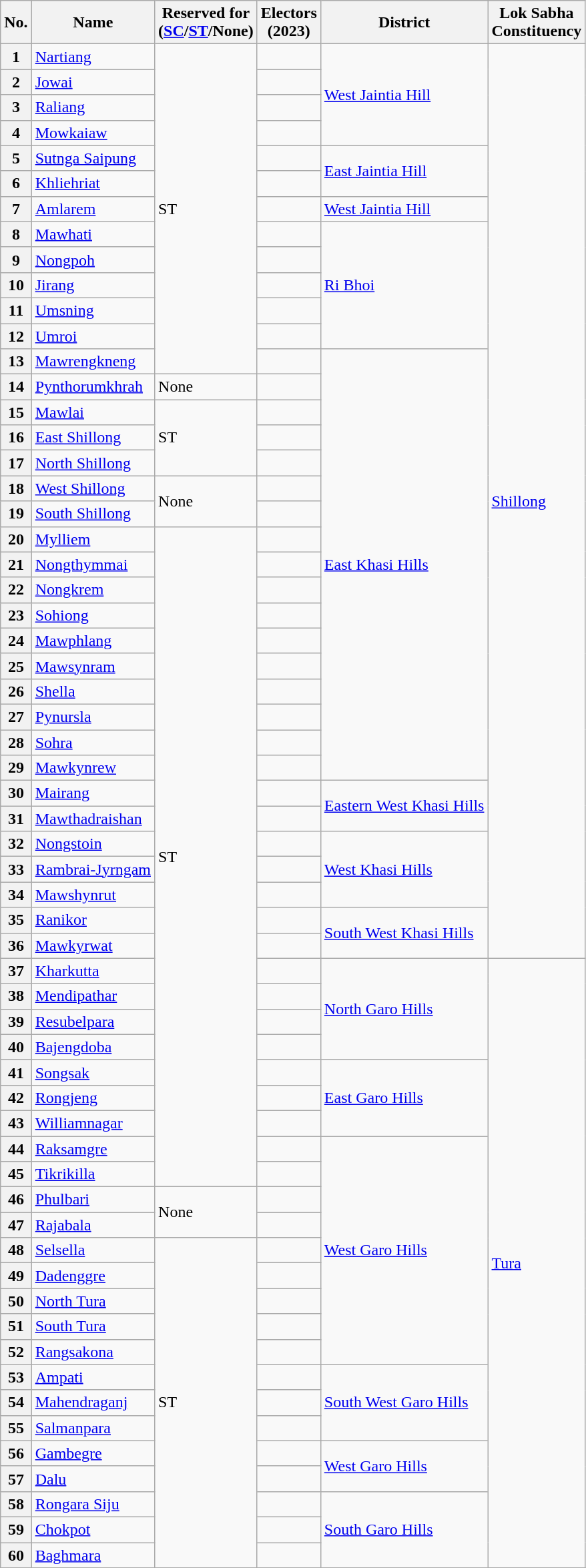<table class="wikitable sortable">
<tr>
<th>No.</th>
<th>Name</th>
<th>Reserved for<br>(<a href='#'>SC</a>/<a href='#'>ST</a>/None)</th>
<th>Electors<br>(2023)</th>
<th>District</th>
<th>Lok Sabha<br>Constituency</th>
</tr>
<tr>
<th>1</th>
<td><a href='#'>Nartiang</a></td>
<td rowspan="13">ST</td>
<td></td>
<td rowspan="4"><a href='#'>West Jaintia Hill</a></td>
<td rowspan=36><a href='#'>Shillong</a></td>
</tr>
<tr>
<th>2</th>
<td><a href='#'>Jowai</a></td>
<td></td>
</tr>
<tr>
<th>3</th>
<td><a href='#'>Raliang</a></td>
<td></td>
</tr>
<tr>
<th>4</th>
<td><a href='#'>Mowkaiaw</a></td>
<td></td>
</tr>
<tr>
<th>5</th>
<td><a href='#'>Sutnga Saipung</a></td>
<td></td>
<td rowspan="2"><a href='#'>East Jaintia Hill</a></td>
</tr>
<tr>
<th>6</th>
<td><a href='#'>Khliehriat</a></td>
<td></td>
</tr>
<tr>
<th>7</th>
<td><a href='#'>Amlarem</a></td>
<td></td>
<td><a href='#'>West Jaintia Hill</a></td>
</tr>
<tr>
<th>8</th>
<td><a href='#'>Mawhati</a></td>
<td></td>
<td rowspan="5"><a href='#'>Ri Bhoi</a></td>
</tr>
<tr>
<th>9</th>
<td><a href='#'>Nongpoh</a></td>
<td></td>
</tr>
<tr>
<th>10</th>
<td><a href='#'>Jirang</a></td>
<td></td>
</tr>
<tr>
<th>11</th>
<td><a href='#'>Umsning</a></td>
<td></td>
</tr>
<tr>
<th>12</th>
<td><a href='#'>Umroi</a></td>
<td></td>
</tr>
<tr>
<th>13</th>
<td><a href='#'>Mawrengkneng</a></td>
<td></td>
<td rowspan="17"><a href='#'>East Khasi Hills</a></td>
</tr>
<tr>
<th>14</th>
<td><a href='#'>Pynthorumkhrah</a></td>
<td>None</td>
<td></td>
</tr>
<tr>
<th>15</th>
<td><a href='#'>Mawlai</a></td>
<td rowspan="3">ST</td>
<td></td>
</tr>
<tr>
<th>16</th>
<td><a href='#'>East Shillong</a></td>
<td></td>
</tr>
<tr>
<th>17</th>
<td><a href='#'>North Shillong</a></td>
<td></td>
</tr>
<tr>
<th>18</th>
<td><a href='#'>West Shillong</a></td>
<td rowspan="2">None</td>
<td></td>
</tr>
<tr>
<th>19</th>
<td><a href='#'>South Shillong</a></td>
<td></td>
</tr>
<tr>
<th>20</th>
<td><a href='#'>Mylliem</a></td>
<td rowspan="26">ST</td>
<td></td>
</tr>
<tr>
<th>21</th>
<td><a href='#'>Nongthymmai</a></td>
<td></td>
</tr>
<tr>
<th>22</th>
<td><a href='#'>Nongkrem</a></td>
<td></td>
</tr>
<tr>
<th>23</th>
<td><a href='#'>Sohiong</a></td>
<td></td>
</tr>
<tr>
<th>24</th>
<td><a href='#'>Mawphlang</a></td>
<td></td>
</tr>
<tr>
<th>25</th>
<td><a href='#'>Mawsynram</a></td>
<td></td>
</tr>
<tr>
<th>26</th>
<td><a href='#'>Shella</a></td>
<td></td>
</tr>
<tr>
<th>27</th>
<td><a href='#'>Pynursla</a></td>
<td></td>
</tr>
<tr>
<th>28</th>
<td><a href='#'>Sohra</a></td>
<td></td>
</tr>
<tr>
<th>29</th>
<td><a href='#'>Mawkynrew</a></td>
<td></td>
</tr>
<tr>
<th>30</th>
<td><a href='#'>Mairang</a></td>
<td></td>
<td rowspan="2"><a href='#'>Eastern West Khasi Hills</a></td>
</tr>
<tr>
<th>31</th>
<td><a href='#'>Mawthadraishan</a></td>
<td></td>
</tr>
<tr>
<th>32</th>
<td><a href='#'>Nongstoin</a></td>
<td></td>
<td rowspan="3"><a href='#'>West Khasi Hills</a></td>
</tr>
<tr>
<th>33</th>
<td><a href='#'>Rambrai-Jyrngam</a></td>
<td></td>
</tr>
<tr>
<th>34</th>
<td><a href='#'>Mawshynrut</a></td>
<td></td>
</tr>
<tr>
<th>35</th>
<td><a href='#'>Ranikor</a></td>
<td></td>
<td rowspan="2"><a href='#'>South West Khasi Hills</a></td>
</tr>
<tr>
<th>36</th>
<td><a href='#'>Mawkyrwat</a></td>
<td></td>
</tr>
<tr>
<th>37</th>
<td><a href='#'>Kharkutta</a></td>
<td></td>
<td rowspan="4"><a href='#'>North Garo Hills</a></td>
<td rowspan=24><a href='#'>Tura</a></td>
</tr>
<tr>
<th>38</th>
<td><a href='#'>Mendipathar</a></td>
<td></td>
</tr>
<tr>
<th>39</th>
<td><a href='#'>Resubelpara</a></td>
<td></td>
</tr>
<tr>
<th>40</th>
<td><a href='#'>Bajengdoba</a></td>
<td></td>
</tr>
<tr>
<th>41</th>
<td><a href='#'>Songsak</a></td>
<td></td>
<td rowspan="3"><a href='#'>East Garo Hills</a></td>
</tr>
<tr>
<th>42</th>
<td><a href='#'>Rongjeng</a></td>
<td></td>
</tr>
<tr>
<th>43</th>
<td><a href='#'>Williamnagar</a></td>
<td></td>
</tr>
<tr>
<th>44</th>
<td><a href='#'>Raksamgre</a></td>
<td></td>
<td rowspan="9"><a href='#'>West Garo Hills</a></td>
</tr>
<tr>
<th>45</th>
<td><a href='#'>Tikrikilla</a></td>
<td></td>
</tr>
<tr>
<th>46</th>
<td><a href='#'>Phulbari</a></td>
<td rowspan="2">None</td>
<td></td>
</tr>
<tr>
<th>47</th>
<td><a href='#'>Rajabala</a></td>
<td></td>
</tr>
<tr>
<th>48</th>
<td><a href='#'>Selsella</a></td>
<td rowspan="13">ST</td>
<td></td>
</tr>
<tr>
<th>49</th>
<td><a href='#'>Dadenggre</a></td>
<td></td>
</tr>
<tr>
<th>50</th>
<td><a href='#'>North Tura</a></td>
<td></td>
</tr>
<tr>
<th>51</th>
<td><a href='#'>South Tura</a></td>
<td></td>
</tr>
<tr>
<th>52</th>
<td><a href='#'>Rangsakona</a></td>
<td></td>
</tr>
<tr>
<th>53</th>
<td><a href='#'>Ampati</a></td>
<td></td>
<td rowspan="3"><a href='#'>South West Garo Hills</a></td>
</tr>
<tr>
<th>54</th>
<td><a href='#'>Mahendraganj</a></td>
<td></td>
</tr>
<tr>
<th>55</th>
<td><a href='#'>Salmanpara</a></td>
<td></td>
</tr>
<tr>
<th>56</th>
<td><a href='#'>Gambegre</a></td>
<td></td>
<td rowspan="2"><a href='#'>West Garo Hills</a></td>
</tr>
<tr>
<th>57</th>
<td><a href='#'>Dalu</a></td>
<td></td>
</tr>
<tr>
<th>58</th>
<td><a href='#'>Rongara Siju</a></td>
<td></td>
<td rowspan="3"><a href='#'>South Garo Hills</a></td>
</tr>
<tr>
<th>59</th>
<td><a href='#'>Chokpot</a></td>
<td></td>
</tr>
<tr>
<th>60</th>
<td><a href='#'>Baghmara</a></td>
<td></td>
</tr>
<tr>
</tr>
</table>
